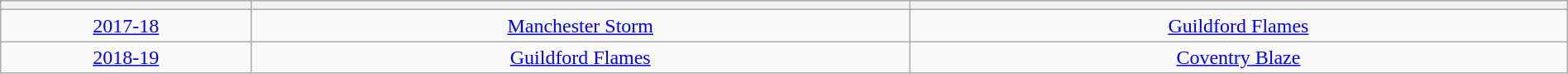<table class="wikitable" style="width: 100%">
<tr>
<th width="16%"></th>
<th width="42%"></th>
<th width="42%"></th>
</tr>
<tr align=center>
<td><a href='#'>2017-18</a></td>
<td><a href='#'>Manchester Storm</a></td>
<td><a href='#'>Guildford Flames</a></td>
</tr>
<tr align=center>
<td><a href='#'>2018-19</a></td>
<td><a href='#'>Guildford Flames</a></td>
<td><a href='#'>Coventry Blaze</a></td>
</tr>
</table>
